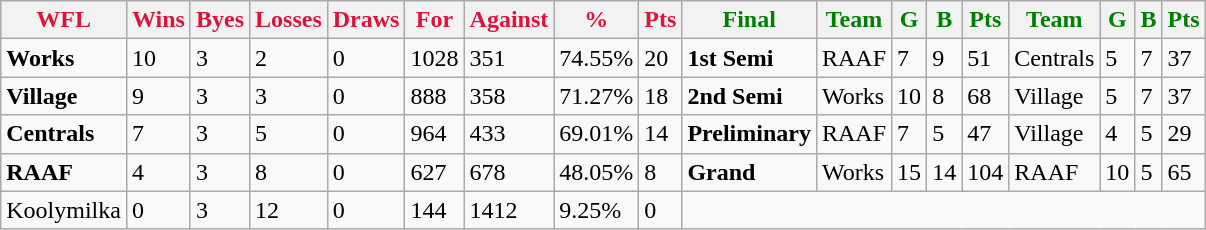<table class="wikitable">
<tr>
<th style="color:crimson">WFL</th>
<th style="color:crimson">Wins</th>
<th style="color:crimson">Byes</th>
<th style="color:crimson">Losses</th>
<th style="color:crimson">Draws</th>
<th style="color:crimson">For</th>
<th style="color:crimson">Against</th>
<th style="color:crimson">%</th>
<th style="color:crimson">Pts</th>
<th style="color:green">Final</th>
<th style="color:green">Team</th>
<th style="color:green">G</th>
<th style="color:green">B</th>
<th style="color:green">Pts</th>
<th style="color:green">Team</th>
<th style="color:green">G</th>
<th style="color:green">B</th>
<th style="color:green">Pts</th>
</tr>
<tr>
<td><strong>	Works	</strong></td>
<td>10</td>
<td>3</td>
<td>2</td>
<td>0</td>
<td>1028</td>
<td>351</td>
<td>74.55%</td>
<td>20</td>
<td><strong>1st Semi</strong></td>
<td>RAAF</td>
<td>7</td>
<td>9</td>
<td>51</td>
<td>Centrals</td>
<td>5</td>
<td>7</td>
<td>37</td>
</tr>
<tr>
<td><strong>	Village	</strong></td>
<td>9</td>
<td>3</td>
<td>3</td>
<td>0</td>
<td>888</td>
<td>358</td>
<td>71.27%</td>
<td>18</td>
<td><strong>2nd Semi</strong></td>
<td>Works</td>
<td>10</td>
<td>8</td>
<td>68</td>
<td>Village</td>
<td>5</td>
<td>7</td>
<td>37</td>
</tr>
<tr>
<td><strong>	Centrals	</strong></td>
<td>7</td>
<td>3</td>
<td>5</td>
<td>0</td>
<td>964</td>
<td>433</td>
<td>69.01%</td>
<td>14</td>
<td><strong>Preliminary</strong></td>
<td>RAAF</td>
<td>7</td>
<td>5</td>
<td>47</td>
<td>Village</td>
<td>4</td>
<td>5</td>
<td>29</td>
</tr>
<tr>
<td><strong>	RAAF	</strong></td>
<td>4</td>
<td>3</td>
<td>8</td>
<td>0</td>
<td>627</td>
<td>678</td>
<td>48.05%</td>
<td>8</td>
<td><strong>Grand</strong></td>
<td>Works</td>
<td>15</td>
<td>14</td>
<td>104</td>
<td>RAAF</td>
<td>10</td>
<td>5</td>
<td>65</td>
</tr>
<tr>
<td>Koolymilka</td>
<td>0</td>
<td>3</td>
<td>12</td>
<td>0</td>
<td>144</td>
<td>1412</td>
<td>9.25%</td>
<td>0</td>
</tr>
</table>
